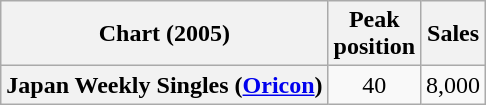<table class="wikitable sortable plainrowheaders" style="text-align:center;">
<tr>
<th scope="col">Chart (2005)</th>
<th scope="col">Peak<br>position</th>
<th scope="col">Sales</th>
</tr>
<tr>
<th scope="row">Japan Weekly Singles (<a href='#'>Oricon</a>)</th>
<td style="text-align:center;">40</td>
<td style="text-align:left;">8,000</td>
</tr>
</table>
